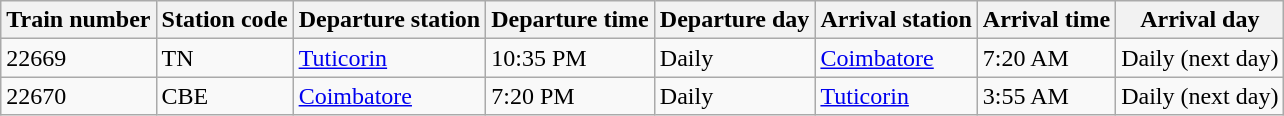<table class="wikitable">
<tr>
<th>Train number</th>
<th>Station code</th>
<th>Departure station</th>
<th>Departure time</th>
<th>Departure day</th>
<th>Arrival station</th>
<th>Arrival time</th>
<th>Arrival day</th>
</tr>
<tr>
<td>22669</td>
<td>TN</td>
<td><a href='#'>Tuticorin</a></td>
<td>10:35 PM</td>
<td>Daily</td>
<td><a href='#'>Coimbatore</a></td>
<td>7:20 AM</td>
<td>Daily (next day)</td>
</tr>
<tr>
<td>22670</td>
<td>CBE</td>
<td><a href='#'>Coimbatore</a></td>
<td>7:20 PM</td>
<td>Daily</td>
<td><a href='#'>Tuticorin</a></td>
<td>3:55 AM</td>
<td>Daily (next day)</td>
</tr>
</table>
